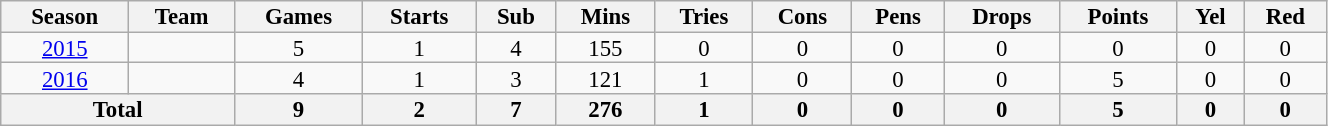<table class="wikitable" style="text-align:center; line-height:90%; font-size:95%; width:70%;">
<tr>
<th>Season</th>
<th>Team</th>
<th>Games</th>
<th>Starts</th>
<th>Sub</th>
<th>Mins</th>
<th>Tries</th>
<th>Cons</th>
<th>Pens</th>
<th>Drops</th>
<th>Points</th>
<th>Yel</th>
<th>Red</th>
</tr>
<tr>
<td><a href='#'>2015</a></td>
<td></td>
<td>5</td>
<td>1</td>
<td>4</td>
<td>155</td>
<td>0</td>
<td>0</td>
<td>0</td>
<td>0</td>
<td>0</td>
<td>0</td>
<td>0</td>
</tr>
<tr>
<td><a href='#'>2016</a></td>
<td></td>
<td>4</td>
<td>1</td>
<td>3</td>
<td>121</td>
<td>1</td>
<td>0</td>
<td>0</td>
<td>0</td>
<td>5</td>
<td>0</td>
<td>0</td>
</tr>
<tr>
<th colspan="2">Total</th>
<th>9</th>
<th>2</th>
<th>7</th>
<th>276</th>
<th>1</th>
<th>0</th>
<th>0</th>
<th>0</th>
<th>5</th>
<th>0</th>
<th>0</th>
</tr>
</table>
